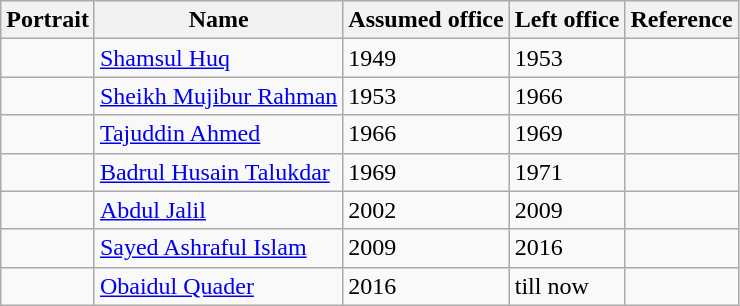<table class="wikitable">
<tr>
<th align="center">Portrait</th>
<th align="center">Name</th>
<th align="center">Assumed office</th>
<th align="center">Left office</th>
<th align=center>Reference</th>
</tr>
<tr>
<td></td>
<td><a href='#'>Shamsul Huq</a></td>
<td>1949</td>
<td>1953</td>
<td></td>
</tr>
<tr>
<td></td>
<td><a href='#'>Sheikh Mujibur Rahman</a></td>
<td>1953</td>
<td>1966</td>
<td></td>
</tr>
<tr>
<td></td>
<td><a href='#'>Tajuddin Ahmed</a></td>
<td>1966</td>
<td>1969</td>
<td></td>
</tr>
<tr>
<td></td>
<td><a href='#'>Badrul Husain Talukdar</a></td>
<td>1969</td>
<td>1971</td>
</tr>
<tr>
<td></td>
<td><a href='#'>Abdul Jalil</a></td>
<td>2002</td>
<td>2009</td>
<td></td>
</tr>
<tr>
<td></td>
<td><a href='#'>Sayed Ashraful Islam</a></td>
<td>2009</td>
<td>2016</td>
<td></td>
</tr>
<tr>
<td></td>
<td><a href='#'>Obaidul Quader</a></td>
<td>2016</td>
<td>till now</td>
<td></td>
</tr>
</table>
